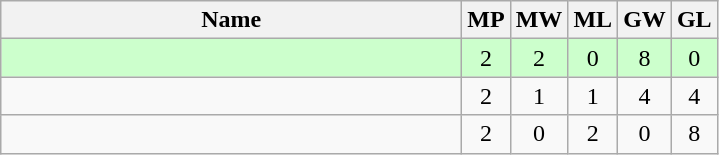<table class=wikitable style="text-align:center">
<tr>
<th width=300>Name</th>
<th width=20>MP</th>
<th width=20>MW</th>
<th width=20>ML</th>
<th width=20>GW</th>
<th width=20>GL</th>
</tr>
<tr style="background-color:#ccffcc;">
<td style="text-align:left;"><strong></strong></td>
<td>2</td>
<td>2</td>
<td>0</td>
<td>8</td>
<td>0</td>
</tr>
<tr>
<td style="text-align:left;"></td>
<td>2</td>
<td>1</td>
<td>1</td>
<td>4</td>
<td>4</td>
</tr>
<tr>
<td style="text-align:left;"></td>
<td>2</td>
<td>0</td>
<td>2</td>
<td>0</td>
<td>8</td>
</tr>
</table>
